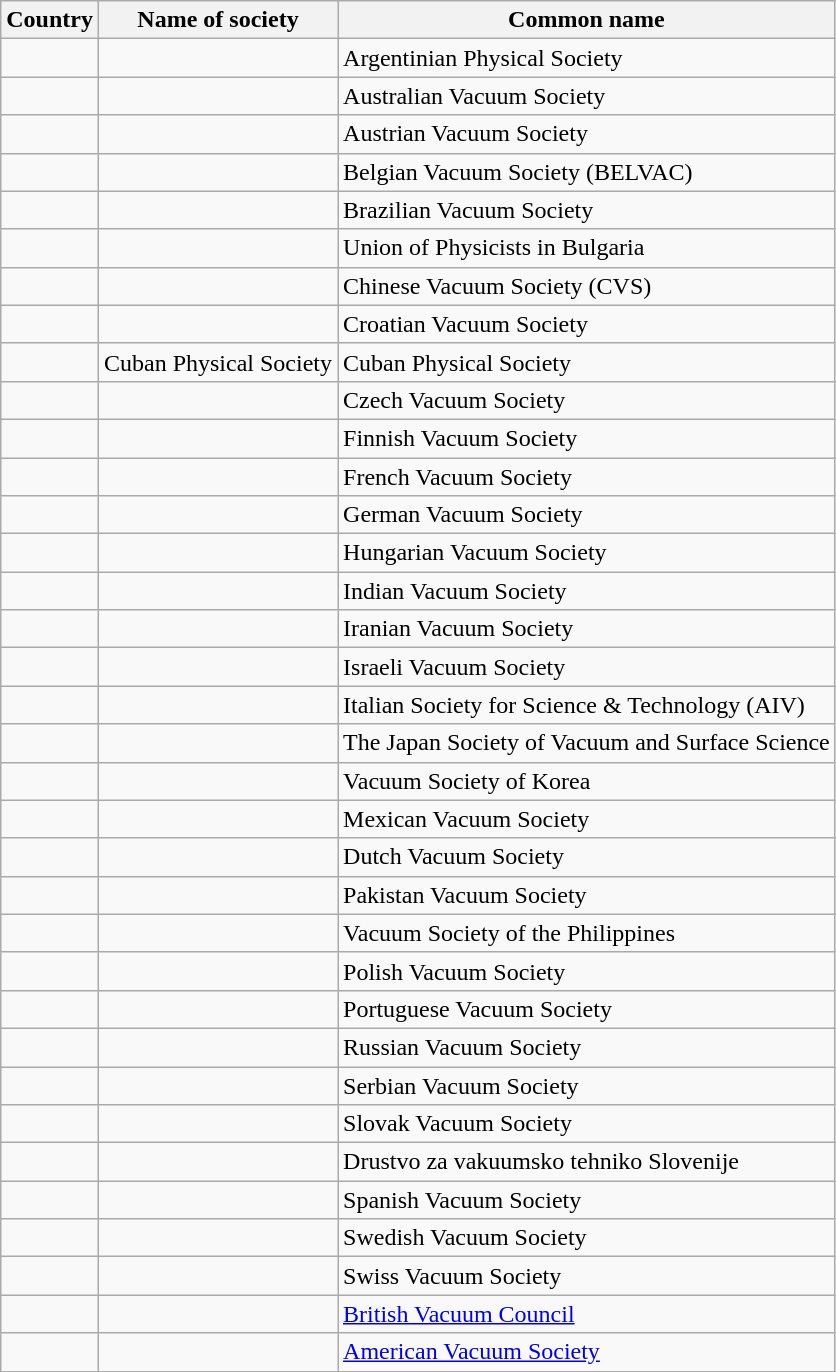<table class="wikitable">
<tr>
<th>Country</th>
<th>Name of society</th>
<th>Common name</th>
</tr>
<tr>
<td></td>
<td></td>
<td>Argentinian Physical Society</td>
</tr>
<tr>
<td></td>
<td></td>
<td>Australian Vacuum Society</td>
</tr>
<tr>
<td></td>
<td></td>
<td>Austrian Vacuum Society</td>
</tr>
<tr>
<td></td>
<td></td>
<td>Belgian Vacuum Society (BELVAC)</td>
</tr>
<tr>
<td></td>
<td></td>
<td>Brazilian Vacuum Society</td>
</tr>
<tr>
<td></td>
<td></td>
<td>Union of Physicists in Bulgaria</td>
</tr>
<tr>
<td></td>
<td></td>
<td>Chinese Vacuum Society (CVS)</td>
</tr>
<tr>
<td></td>
<td></td>
<td>Croatian Vacuum Society</td>
</tr>
<tr>
<td></td>
<td>Cuban Physical Society</td>
<td>Cuban Physical Society</td>
</tr>
<tr>
<td></td>
<td></td>
<td>Czech Vacuum Society</td>
</tr>
<tr>
<td></td>
<td></td>
<td>Finnish Vacuum Society</td>
</tr>
<tr>
<td></td>
<td></td>
<td>French Vacuum Society</td>
</tr>
<tr>
<td></td>
<td></td>
<td>German Vacuum Society</td>
</tr>
<tr>
<td></td>
<td></td>
<td>Hungarian Vacuum Society</td>
</tr>
<tr>
<td></td>
<td></td>
<td>Indian Vacuum Society</td>
</tr>
<tr>
<td></td>
<td></td>
<td>Iranian Vacuum Society</td>
</tr>
<tr>
<td></td>
<td></td>
<td>Israeli Vacuum Society</td>
</tr>
<tr>
<td></td>
<td></td>
<td>Italian Society for Science & Technology (AIV)</td>
</tr>
<tr>
<td></td>
<td></td>
<td>The Japan Society of Vacuum and Surface Science</td>
</tr>
<tr>
<td></td>
<td></td>
<td>Vacuum Society of Korea</td>
</tr>
<tr>
<td></td>
<td></td>
<td>Mexican Vacuum Society</td>
</tr>
<tr>
<td></td>
<td></td>
<td>Dutch Vacuum Society</td>
</tr>
<tr>
<td></td>
<td></td>
<td>Pakistan Vacuum Society</td>
</tr>
<tr>
<td></td>
<td></td>
<td>Vacuum Society of the Philippines</td>
</tr>
<tr>
<td></td>
<td></td>
<td>Polish Vacuum Society</td>
</tr>
<tr>
<td></td>
<td></td>
<td>Portuguese Vacuum Society</td>
</tr>
<tr>
<td></td>
<td></td>
<td>Russian Vacuum Society</td>
</tr>
<tr>
<td></td>
<td></td>
<td>Serbian Vacuum Society</td>
</tr>
<tr>
<td></td>
<td></td>
<td>Slovak Vacuum Society</td>
</tr>
<tr>
<td></td>
<td></td>
<td>Drustvo za vakuumsko tehniko Slovenije</td>
</tr>
<tr>
<td></td>
<td></td>
<td>Spanish Vacuum Society</td>
</tr>
<tr>
<td></td>
<td></td>
<td>Swedish Vacuum Society</td>
</tr>
<tr>
<td></td>
<td></td>
<td>Swiss Vacuum Society</td>
</tr>
<tr>
<td></td>
<td></td>
<td><a href='#'>British Vacuum Council</a></td>
</tr>
<tr>
<td></td>
<td></td>
<td><a href='#'>American Vacuum Society</a></td>
</tr>
</table>
